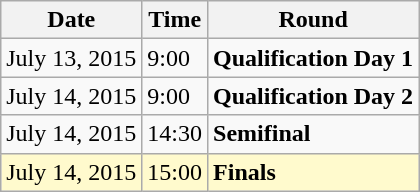<table class="wikitable">
<tr>
<th>Date</th>
<th>Time</th>
<th>Round</th>
</tr>
<tr>
<td>July 13, 2015</td>
<td>9:00</td>
<td><strong>Qualification Day 1</strong></td>
</tr>
<tr>
<td>July 14, 2015</td>
<td>9:00</td>
<td><strong>Qualification Day 2</strong></td>
</tr>
<tr>
<td>July 14, 2015</td>
<td>14:30</td>
<td><strong>Semifinal</strong></td>
</tr>
<tr style=background:lemonchiffon>
<td>July 14, 2015</td>
<td>15:00</td>
<td><strong>Finals</strong></td>
</tr>
</table>
